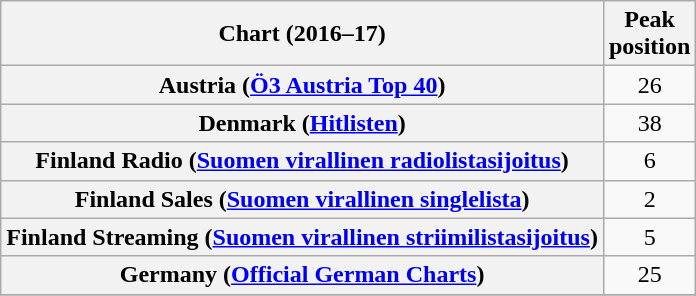<table class="wikitable sortable plainrowheaders" style="text-align:center">
<tr>
<th scope="col">Chart (2016–17)</th>
<th scope="col">Peak<br>position</th>
</tr>
<tr>
<th scope="row">Austria (<a href='#'>Ö3 Austria Top 40</a>)</th>
<td>26</td>
</tr>
<tr>
<th scope="row">Denmark (<a href='#'>Hitlisten</a>)</th>
<td>38</td>
</tr>
<tr>
<th scope="row">Finland Radio (<a href='#'>Suomen virallinen radiolistasijoitus</a>)</th>
<td>6</td>
</tr>
<tr>
<th scope="row">Finland Sales (<a href='#'>Suomen virallinen singlelista</a>)</th>
<td>2</td>
</tr>
<tr>
<th scope="row">Finland Streaming (<a href='#'>Suomen virallinen striimilistasijoitus</a>)</th>
<td>5</td>
</tr>
<tr>
<th scope="row">Germany (<a href='#'>Official German Charts</a>)</th>
<td>25</td>
</tr>
<tr>
</tr>
</table>
